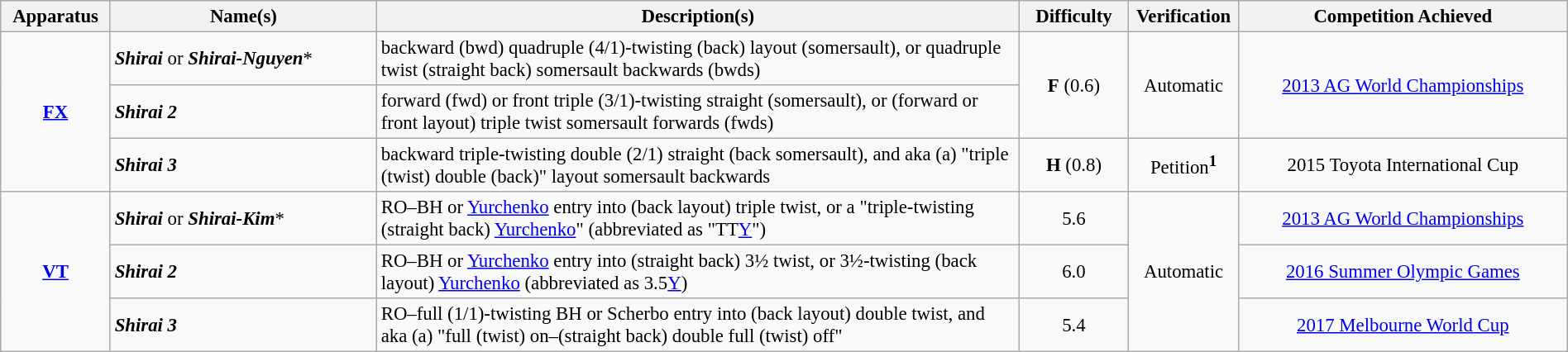<table class="wikitable" width="100%" style="text-align:center; font-size:95%;">
<tr>
<th width=7% class=unsortable>Apparatus</th>
<th width=17% class=unsortable>Name(s)</th>
<th width=41% class=unsortable>Description(s)</th>
<th width=7% class=unsortable>Difficulty</th>
<th width=7% class=unsortable>Verification</th>
<th width=21% class=unsortable>Competition Achieved</th>
</tr>
<tr>
<td rowspan=3 align=center><strong><a href='#'>FX</a></strong><br></td>
<td align=left><strong><em>Shirai</em></strong> or <strong><em>Shirai-Nguyen</em></strong>*</td>
<td align=left>backward (bwd) quadruple (4/1)-twisting (back) layout (somersault), or quadruple twist (straight back) somersault backwards (bwds)</td>
<td rowspan=2><strong>F</strong> (0.6)</td>
<td rowspan=2 align=center>Automatic</td>
<td rowspan=2 align=center><a href='#'>2013 AG World Championships</a></td>
</tr>
<tr>
<td align=left><strong><em>Shirai 2</em></strong></td>
<td align=left>forward (fwd) or front triple (3/1)-twisting straight (somersault), or (forward or front layout) triple twist somersault forwards (fwds)</td>
</tr>
<tr>
<td align=left><strong><em>Shirai 3</em></strong></td>
<td align=left>backward triple-twisting double (2/1) straight (back somersault), and aka (a) "triple (twist) double (back)" layout somersault backwards</td>
<td><strong>H</strong> (0.8)</td>
<td align=center>Petition<sup><strong>1</strong></sup></td>
<td align=center>2015 Toyota International Cup</td>
</tr>
<tr>
<td rowspan=3 align=center><strong><a href='#'>VT</a></strong><br></td>
<td align=left><strong><em>Shirai</em></strong> or <strong><em>Shirai-Kim</em></strong>*</td>
<td align=left>RO–BH or <a href='#'>Yurchenko</a> entry into (back layout) triple twist, or a "triple-twisting (straight back) <a href='#'>Yurchenko</a>" (abbreviated as "TT<a href='#'>Y</a>")</td>
<td>5.6<br></td>
<td rowspan=3 align=center>Automatic</td>
<td align=center><a href='#'>2013 AG World Championships</a></td>
</tr>
<tr>
<td align=left><strong><em>Shirai 2</em></strong></td>
<td align=left>RO–BH or <a href='#'>Yurchenko</a> entry into (straight back) 3½ twist, or 3½-twisting (back layout) <a href='#'>Yurchenko</a> (abbreviated as 3.5<a href='#'>Y</a>)</td>
<td>6.0<br></td>
<td align=center><a href='#'>2016 Summer Olympic Games</a></td>
</tr>
<tr>
<td align=left><strong><em>Shirai 3</em></strong></td>
<td align=left>RO–full (1/1)-twisting BH or Scherbo entry into (back layout) double twist, and aka (a) "full (twist) on–(straight back) double full (twist) off"</td>
<td>5.4</td>
<td align=center><a href='#'>2017 Melbourne World Cup</a></td>
</tr>
</table>
